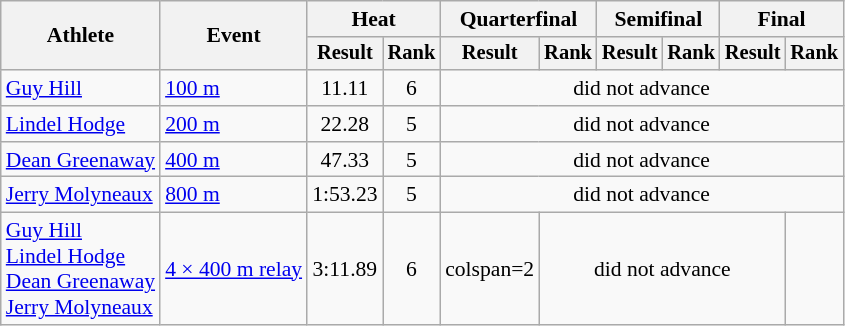<table class="wikitable" style="font-size:90%">
<tr>
<th rowspan="2">Athlete</th>
<th rowspan="2">Event</th>
<th colspan="2">Heat</th>
<th colspan="2">Quarterfinal</th>
<th colspan="2">Semifinal</th>
<th colspan="2">Final</th>
</tr>
<tr style="font-size:95%">
<th>Result</th>
<th>Rank</th>
<th>Result</th>
<th>Rank</th>
<th>Result</th>
<th>Rank</th>
<th>Result</th>
<th>Rank</th>
</tr>
<tr align=center>
<td align=left><a href='#'>Guy Hill</a></td>
<td align=left><a href='#'>100 m</a></td>
<td>11.11</td>
<td>6</td>
<td colspan=6>did not advance</td>
</tr>
<tr align=center>
<td align=left><a href='#'>Lindel Hodge</a></td>
<td align=left><a href='#'>200 m</a></td>
<td>22.28</td>
<td>5</td>
<td colspan=6>did not advance</td>
</tr>
<tr align=center>
<td align=left><a href='#'>Dean Greenaway</a></td>
<td align=left><a href='#'>400 m</a></td>
<td>47.33</td>
<td>5</td>
<td colspan=6>did not advance</td>
</tr>
<tr align=center>
<td align=left><a href='#'>Jerry Molyneaux</a></td>
<td align=left><a href='#'>800 m</a></td>
<td>1:53.23</td>
<td>5</td>
<td colspan=6>did not advance</td>
</tr>
<tr align=center>
<td align=left><a href='#'>Guy Hill</a><br><a href='#'>Lindel Hodge</a><br><a href='#'>Dean Greenaway</a><br><a href='#'>Jerry Molyneaux</a></td>
<td align=left><a href='#'>4 × 400 m relay</a></td>
<td>3:11.89</td>
<td>6</td>
<td>colspan=2 </td>
<td colspan=4>did not advance</td>
</tr>
</table>
